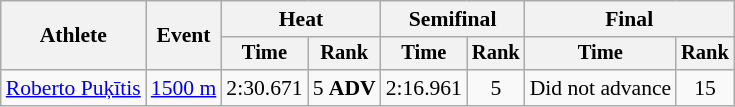<table class="wikitable" style="font-size:90%">
<tr>
<th rowspan=2>Athlete</th>
<th rowspan=2>Event</th>
<th colspan=2>Heat</th>
<th colspan=2>Semifinal</th>
<th colspan=2>Final</th>
</tr>
<tr style="font-size:95%">
<th>Time</th>
<th>Rank</th>
<th>Time</th>
<th>Rank</th>
<th>Time</th>
<th>Rank</th>
</tr>
<tr align=center>
<td align=left><a href='#'>Roberto Puķītis</a></td>
<td align=left><a href='#'>1500 m</a></td>
<td>2:30.671</td>
<td>5 <strong>ADV</strong></td>
<td>2:16.961</td>
<td>5</td>
<td>Did not advance</td>
<td>15</td>
</tr>
</table>
